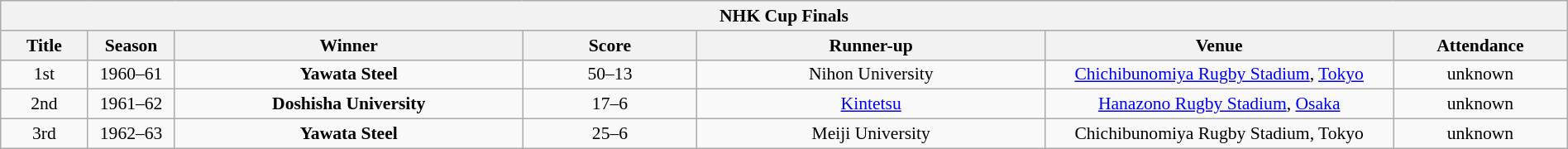<table class="wikitable sortable" style="text-align:center; font-size:90%; width:100%">
<tr>
<th colspan=100%>NHK Cup Finals</th>
</tr>
<tr>
<th width=5%>Title</th>
<th width=5%>Season</th>
<th width=20%>Winner</th>
<th width=10%>Score</th>
<th width=20%>Runner-up</th>
<th width=20%>Venue</th>
<th width=10%>Attendance</th>
</tr>
<tr>
<td>1st</td>
<td>1960–61</td>
<td><strong>Yawata Steel</strong></td>
<td>50–13</td>
<td>Nihon University</td>
<td><a href='#'>Chichibunomiya Rugby Stadium</a>, <a href='#'>Tokyo</a></td>
<td>unknown</td>
</tr>
<tr>
<td>2nd</td>
<td>1961–62</td>
<td><strong>Doshisha University</strong></td>
<td>17–6</td>
<td><a href='#'>Kintetsu</a></td>
<td><a href='#'>Hanazono Rugby Stadium</a>, <a href='#'>Osaka</a></td>
<td>unknown</td>
</tr>
<tr>
<td>3rd</td>
<td>1962–63</td>
<td><strong>Yawata Steel</strong></td>
<td>25–6</td>
<td>Meiji University</td>
<td>Chichibunomiya Rugby Stadium, Tokyo</td>
<td>unknown</td>
</tr>
</table>
